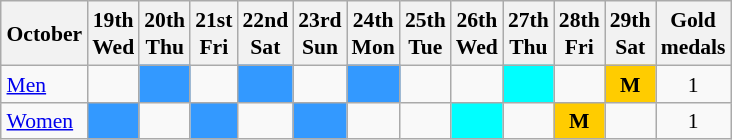<table class="wikitable" style="margin:0.5em auto; font-size:90%; line-height:1.25em;">
<tr>
<th>October</th>
<th>19th<br>Wed</th>
<th>20th<br>Thu</th>
<th>21st<br>Fri</th>
<th>22nd<br>Sat</th>
<th>23rd<br>Sun</th>
<th>24th<br>Mon</th>
<th>25th<br>Tue</th>
<th>26th<br>Wed</th>
<th>27th<br>Thu</th>
<th>28th<br>Fri</th>
<th>29th<br>Sat</th>
<th>Gold<br>medals</th>
</tr>
<tr align="center">
<td align="left"><a href='#'>Men</a></td>
<td></td>
<td bgcolor="#3399ff"></td>
<td></td>
<td bgcolor="#3399ff"></td>
<td></td>
<td bgcolor="#3399ff"></td>
<td></td>
<td></td>
<td bgcolor="#00FFFF"></td>
<td></td>
<td bgcolor=#ffcc00><strong>M</strong></td>
<td>1</td>
</tr>
<tr align="center">
<td align="left"><a href='#'>Women</a></td>
<td bgcolor="#3399ff"></td>
<td></td>
<td bgcolor="#3399ff"></td>
<td></td>
<td bgcolor="#3399ff"></td>
<td></td>
<td></td>
<td bgcolor="#00FFFF"></td>
<td></td>
<td bgcolor=#ffcc00><strong>M</strong></td>
<td></td>
<td>1</td>
</tr>
</table>
